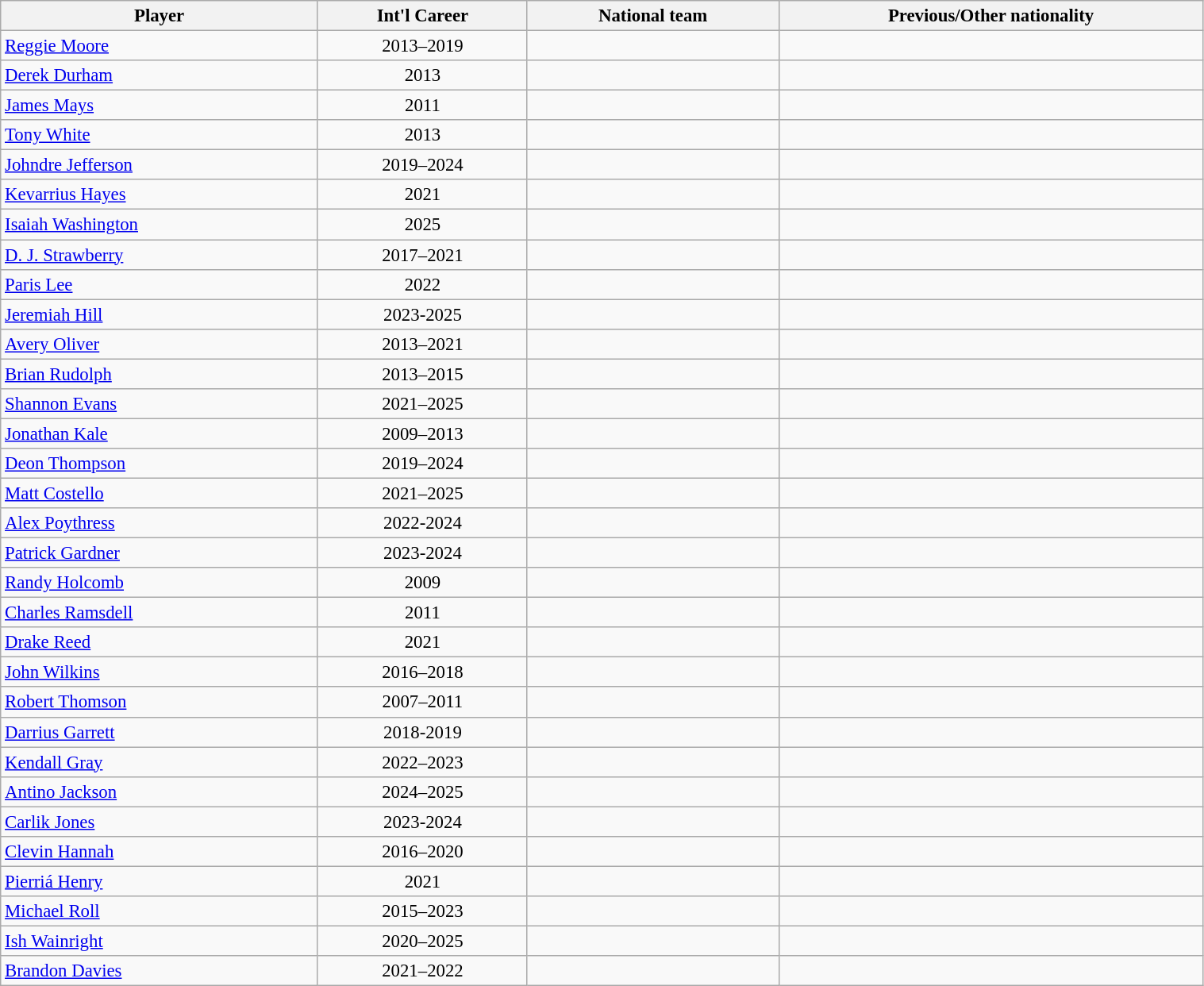<table class="wikitable sortable" style="font-size:95%; width: 80%">
<tr>
<th scope="col" width="10px">Player</th>
<th scope="col" width="5px">Int'l Career</th>
<th scope="col" width="10px">National team</th>
<th scope="col" width="10px">Previous/Other nationality</th>
</tr>
<tr>
<td><a href='#'>Reggie Moore</a></td>
<td align="center">2013–2019</td>
<td></td>
<td></td>
</tr>
<tr>
<td><a href='#'>Derek Durham</a></td>
<td align="center">2013</td>
<td></td>
<td></td>
</tr>
<tr>
<td><a href='#'>James Mays</a></td>
<td align="center">2011</td>
<td></td>
<td></td>
</tr>
<tr>
<td><a href='#'>Tony White</a></td>
<td align="center">2013</td>
<td></td>
<td></td>
</tr>
<tr>
<td><a href='#'>Johndre Jefferson</a></td>
<td align="center">2019–2024</td>
<td></td>
<td></td>
</tr>
<tr>
<td><a href='#'>Kevarrius Hayes</a></td>
<td align="center">2021</td>
<td></td>
<td></td>
</tr>
<tr>
<td><a href='#'>Isaiah Washington</a></td>
<td align="center">2025</td>
<td></td>
<td></td>
</tr>
<tr>
<td><a href='#'>D. J. Strawberry</a></td>
<td align="center">2017–2021</td>
<td></td>
<td></td>
</tr>
<tr>
<td><a href='#'>Paris Lee</a></td>
<td align="center">2022</td>
<td></td>
<td></td>
</tr>
<tr>
<td><a href='#'>Jeremiah Hill</a></td>
<td align="center">2023-2025</td>
<td></td>
<td></td>
</tr>
<tr>
<td><a href='#'>Avery Oliver</a></td>
<td align="center">2013–2021</td>
<td></td>
<td></td>
</tr>
<tr>
<td><a href='#'>Brian Rudolph</a></td>
<td align="center">2013–2015</td>
<td></td>
<td></td>
</tr>
<tr>
<td><a href='#'>Shannon Evans</a></td>
<td align="center">2021–2025</td>
<td></td>
<td></td>
</tr>
<tr>
<td><a href='#'>Jonathan Kale</a></td>
<td align="center">2009–2013</td>
<td></td>
<td></td>
</tr>
<tr>
<td><a href='#'>Deon Thompson</a></td>
<td align="center">2019–2024</td>
<td></td>
<td></td>
</tr>
<tr>
<td><a href='#'>Matt Costello</a></td>
<td align="center">2021–2025</td>
<td></td>
<td></td>
</tr>
<tr>
<td><a href='#'>Alex Poythress</a></td>
<td align="center">2022-2024</td>
<td></td>
<td></td>
</tr>
<tr>
<td><a href='#'>Patrick Gardner</a></td>
<td align="center">2023-2024</td>
<td></td>
<td></td>
</tr>
<tr>
<td><a href='#'>Randy Holcomb</a></td>
<td align="center">2009</td>
<td></td>
<td></td>
</tr>
<tr>
<td><a href='#'>Charles Ramsdell</a></td>
<td align="center">2011</td>
<td></td>
<td></td>
</tr>
<tr>
<td><a href='#'>Drake Reed</a></td>
<td align="center">2021</td>
<td></td>
<td></td>
</tr>
<tr>
<td><a href='#'>John Wilkins</a></td>
<td align="center">2016–2018</td>
<td></td>
<td></td>
</tr>
<tr>
<td><a href='#'>Robert Thomson</a></td>
<td align="center">2007–2011</td>
<td></td>
<td></td>
</tr>
<tr>
<td><a href='#'>Darrius Garrett</a></td>
<td align="center">2018-2019</td>
<td></td>
<td></td>
</tr>
<tr>
<td><a href='#'>Kendall Gray</a></td>
<td align="center">2022–2023</td>
<td></td>
<td></td>
</tr>
<tr>
<td><a href='#'>Antino Jackson</a></td>
<td align="center">2024–2025</td>
<td></td>
<td></td>
</tr>
<tr>
<td><a href='#'>Carlik Jones</a></td>
<td align="center">2023-2024</td>
<td></td>
<td></td>
</tr>
<tr>
<td><a href='#'>Clevin Hannah</a></td>
<td align="center">2016–2020</td>
<td></td>
<td></td>
</tr>
<tr>
<td><a href='#'>Pierriá Henry</a></td>
<td align="center">2021</td>
<td></td>
<td></td>
</tr>
<tr>
<td><a href='#'>Michael Roll</a></td>
<td align="center">2015–2023</td>
<td></td>
<td></td>
</tr>
<tr>
<td><a href='#'>Ish Wainright</a></td>
<td align="center">2020–2025</td>
<td></td>
<td></td>
</tr>
<tr>
<td><a href='#'>Brandon Davies</a></td>
<td align="center">2021–2022</td>
<td></td>
<td></td>
</tr>
</table>
